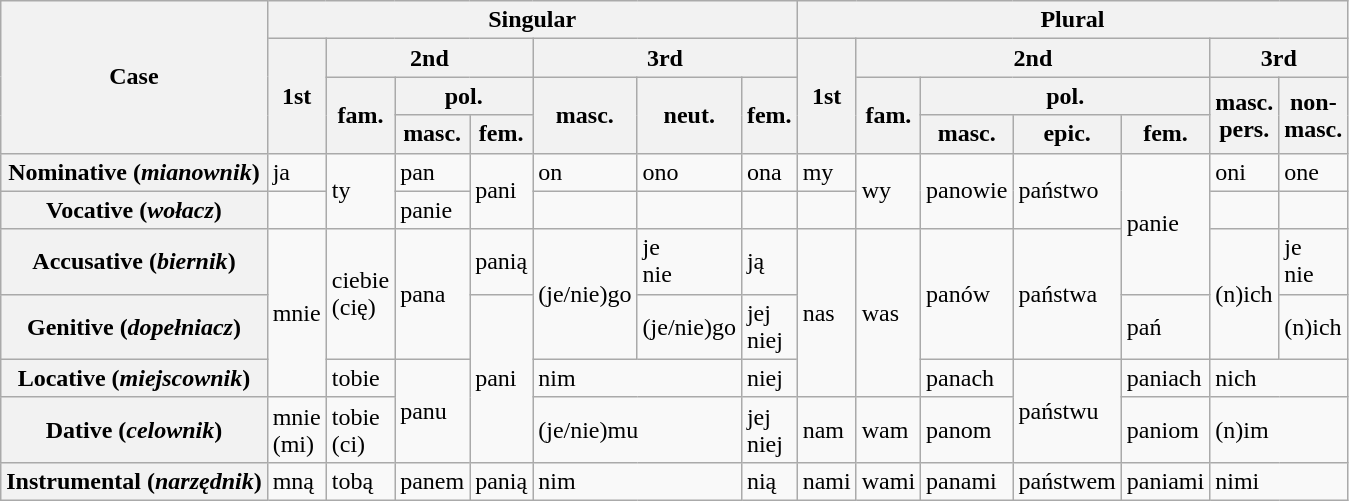<table class="wikitable">
<tr>
<th rowspan="4">Case</th>
<th colspan="7">Singular</th>
<th colspan="7">Plural</th>
</tr>
<tr>
<th rowspan="3">1st</th>
<th colspan="3">2nd</th>
<th colspan="3">3rd</th>
<th rowspan="3">1st</th>
<th colspan="4">2nd</th>
<th colspan="2">3rd</th>
</tr>
<tr>
<th rowspan="2">fam.</th>
<th colspan="2">pol.</th>
<th rowspan="2">masc.</th>
<th rowspan="2">neut.</th>
<th rowspan="2">fem.</th>
<th rowspan="2">fam.</th>
<th colspan="3">pol.</th>
<th rowspan="2">masc.<br>pers.</th>
<th rowspan="2">non-<br>masc.</th>
</tr>
<tr>
<th>masc.</th>
<th>fem.</th>
<th>masc.</th>
<th>epic.</th>
<th>fem.</th>
</tr>
<tr>
<th>Nominative (<em>mianownik</em>)</th>
<td>ja</td>
<td rowspan="2">ty</td>
<td>pan</td>
<td rowspan="2">pani</td>
<td>on</td>
<td>ono</td>
<td>ona</td>
<td>my</td>
<td rowspan="2">wy</td>
<td rowspan="2">panowie</td>
<td rowspan="2">państwo</td>
<td rowspan="3">panie</td>
<td>oni</td>
<td>one</td>
</tr>
<tr>
<th>Vocative (<em>wołacz</em>)</th>
<td></td>
<td>panie</td>
<td></td>
<td></td>
<td></td>
<td></td>
<td></td>
<td></td>
</tr>
<tr>
<th>Accusative (<em>biernik</em>)</th>
<td rowspan="3">mnie</td>
<td rowspan="2">ciebie<br>(cię)</td>
<td rowspan="2">pana</td>
<td>panią</td>
<td rowspan="2">(je/nie)go</td>
<td>je<br>nie</td>
<td>ją</td>
<td rowspan="3">nas</td>
<td rowspan="3">was</td>
<td rowspan="2">panów</td>
<td rowspan="2">państwa</td>
<td rowspan="2">(n)ich</td>
<td>je<br>nie</td>
</tr>
<tr>
<th>Genitive (<em>dopełniacz</em>)</th>
<td rowspan="3">pani</td>
<td>(je/nie)go</td>
<td>jej<br>niej</td>
<td>pań</td>
<td>(n)ich</td>
</tr>
<tr>
<th>Locative (<em>miejscownik</em>)</th>
<td>tobie</td>
<td rowspan="2">panu</td>
<td colspan="2">nim</td>
<td>niej</td>
<td>panach</td>
<td rowspan="2">państwu</td>
<td>paniach</td>
<td colspan="2">nich</td>
</tr>
<tr>
<th>Dative (<em>celownik</em>)</th>
<td>mnie<br>(mi)</td>
<td>tobie<br>(ci)</td>
<td colspan="2">(je/nie)mu</td>
<td>jej<br>niej</td>
<td>nam</td>
<td>wam</td>
<td>panom</td>
<td>paniom</td>
<td colspan="2">(n)im</td>
</tr>
<tr>
<th>Instrumental (<em>narzędnik</em>)</th>
<td>mną</td>
<td>tobą</td>
<td>panem</td>
<td>panią</td>
<td colspan="2">nim</td>
<td>nią</td>
<td>nami</td>
<td>wami</td>
<td>panami</td>
<td>państwem</td>
<td>paniami</td>
<td colspan="2">nimi</td>
</tr>
</table>
